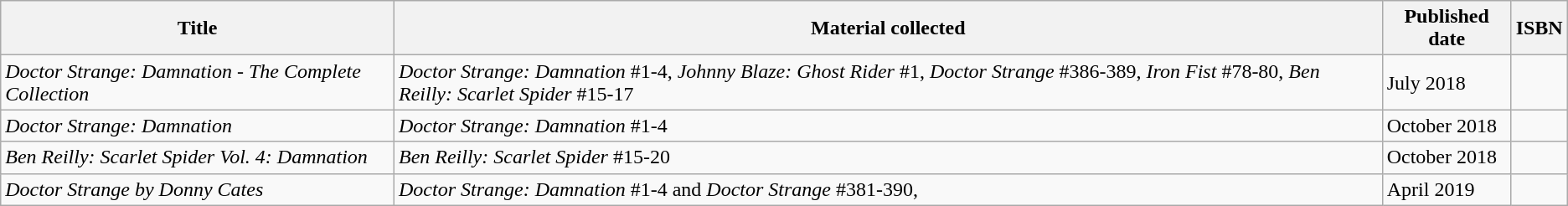<table class="wikitable">
<tr>
<th>Title</th>
<th>Material collected</th>
<th>Published date</th>
<th>ISBN</th>
</tr>
<tr>
<td><em>Doctor Strange: Damnation - The Complete Collection</em></td>
<td><em>Doctor Strange: Damnation</em> #1-4, <em>Johnny Blaze: Ghost Rider</em> #1, <em>Doctor Strange</em> #386-389, <em>Iron Fist</em> #78-80, <em>Ben Reilly: Scarlet Spider</em> #15-17</td>
<td>July 2018</td>
<td></td>
</tr>
<tr>
<td><em>Doctor Strange: Damnation</em></td>
<td><em>Doctor Strange: Damnation</em> #1-4</td>
<td>October 2018</td>
<td></td>
</tr>
<tr>
<td><em>Ben Reilly: Scarlet Spider Vol. 4: Damnation</em></td>
<td><em>Ben Reilly: Scarlet Spider</em> #15-20</td>
<td>October 2018</td>
<td></td>
</tr>
<tr>
<td><em>Doctor Strange by Donny Cates</em></td>
<td><em>Doctor Strange: Damnation</em> #1-4 and <em>Doctor Strange</em> #381-390,</td>
<td>April 2019</td>
<td></td>
</tr>
</table>
